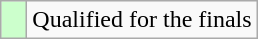<table class=wikitable>
<tr>
<td width=10px bgcolor="#ccffcc"></td>
<td>Qualified for the finals</td>
</tr>
</table>
